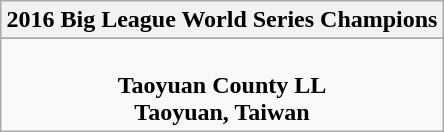<table class="wikitable" style="text-align: center; margin: 0 auto;">
<tr>
<th>2016 Big League World Series Champions</th>
</tr>
<tr>
</tr>
<tr>
<td><br><strong>Taoyuan County LL</strong><br> <strong>Taoyuan, Taiwan</strong></td>
</tr>
</table>
